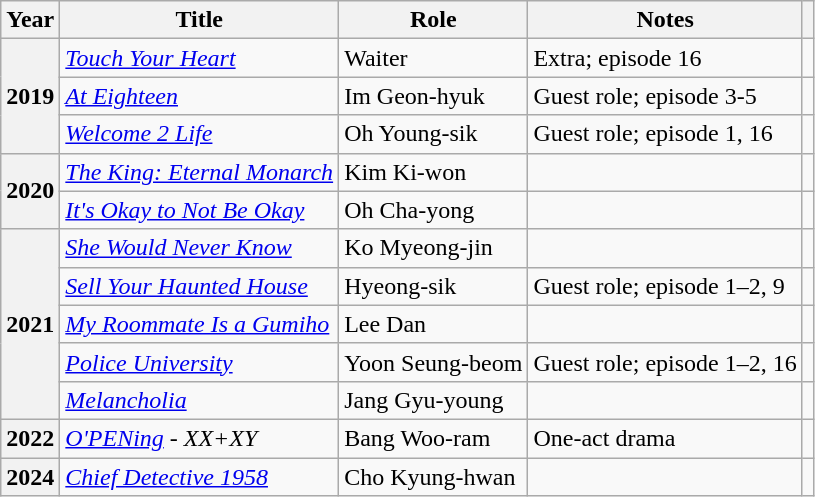<table class="wikitable plainrowheaders sortable">
<tr>
<th scope="col">Year</th>
<th scope="col">Title</th>
<th scope="col">Role</th>
<th scope="col">Notes</th>
<th scope="col" class="unsortable"></th>
</tr>
<tr>
<th scope="row" rowspan="3">2019</th>
<td><em><a href='#'>Touch Your Heart</a></em></td>
<td>Waiter</td>
<td>Extra; episode 16</td>
<td style="text-align:center"></td>
</tr>
<tr>
<td><em><a href='#'>At Eighteen</a></em></td>
<td>Im Geon-hyuk</td>
<td>Guest role; episode 3-5</td>
<td style="text-align:center"></td>
</tr>
<tr>
<td><em><a href='#'>Welcome 2 Life</a></em></td>
<td>Oh Young-sik</td>
<td>Guest role; episode 1, 16</td>
<td style="text-align:center"></td>
</tr>
<tr>
<th scope="row" rowspan="2">2020</th>
<td><em><a href='#'>The King: Eternal Monarch</a></em></td>
<td>Kim Ki-won</td>
<td></td>
<td style="text-align:center"></td>
</tr>
<tr>
<td><em><a href='#'>It's Okay to Not Be Okay</a></em></td>
<td>Oh Cha-yong</td>
<td></td>
<td style="text-align:center"></td>
</tr>
<tr>
<th scope="row" rowspan="5">2021</th>
<td><em><a href='#'>She Would Never Know</a></em></td>
<td>Ko Myeong-jin</td>
<td></td>
<td style="text-align:center"></td>
</tr>
<tr>
<td><em><a href='#'>Sell Your Haunted House</a></em></td>
<td>Hyeong-sik</td>
<td>Guest role; episode 1–2, 9</td>
<td style="text-align:center"></td>
</tr>
<tr>
<td><em><a href='#'>My Roommate Is a Gumiho</a></em></td>
<td>Lee Dan</td>
<td></td>
<td style="text-align:center"></td>
</tr>
<tr>
<td><em><a href='#'>Police University</a></em></td>
<td>Yoon Seung-beom</td>
<td>Guest role; episode 1–2, 16</td>
<td style="text-align:center"></td>
</tr>
<tr>
<td><em><a href='#'>Melancholia</a></em></td>
<td>Jang Gyu-young</td>
<td></td>
<td style="text-align:center"></td>
</tr>
<tr>
<th scope="row">2022</th>
<td><em><a href='#'>O'PENing</a> - XX+XY</em></td>
<td>Bang Woo-ram</td>
<td>One-act drama</td>
<td style="text-align:center"></td>
</tr>
<tr>
<th scope="row">2024</th>
<td><em><a href='#'>Chief Detective 1958</a></em></td>
<td>Cho Kyung-hwan</td>
<td></td>
<td style="text-align:center"></td>
</tr>
</table>
